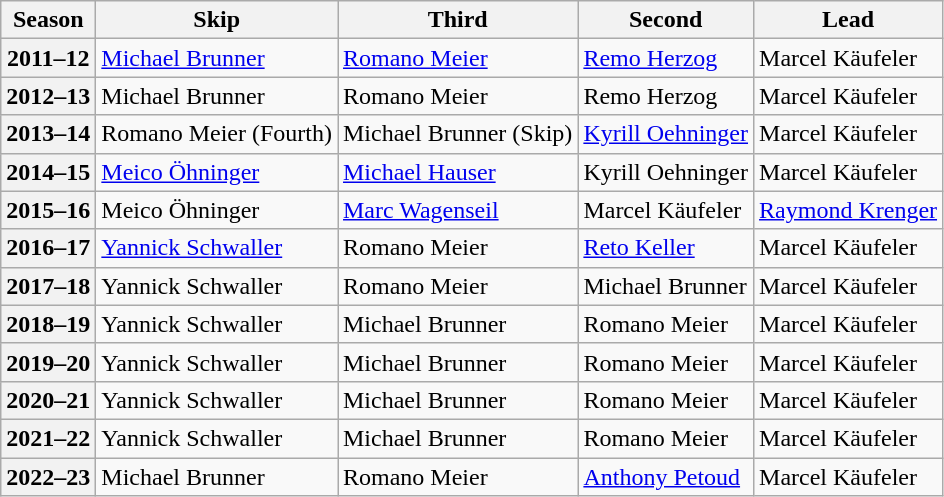<table class="wikitable">
<tr>
<th scope="col">Season</th>
<th scope="col">Skip</th>
<th scope="col">Third</th>
<th scope="col">Second</th>
<th scope="col">Lead</th>
</tr>
<tr>
<th scope="row">2011–12</th>
<td><a href='#'>Michael Brunner</a></td>
<td><a href='#'>Romano Meier</a></td>
<td><a href='#'>Remo Herzog</a></td>
<td>Marcel Käufeler</td>
</tr>
<tr>
<th scope="row">2012–13</th>
<td>Michael Brunner</td>
<td>Romano Meier</td>
<td>Remo Herzog</td>
<td>Marcel Käufeler</td>
</tr>
<tr>
<th scope="row">2013–14</th>
<td>Romano Meier (Fourth)</td>
<td>Michael Brunner (Skip)</td>
<td><a href='#'>Kyrill Oehninger</a></td>
<td>Marcel Käufeler</td>
</tr>
<tr>
<th scope="row">2014–15</th>
<td><a href='#'>Meico Öhninger</a></td>
<td><a href='#'>Michael Hauser</a></td>
<td>Kyrill Oehninger</td>
<td>Marcel Käufeler</td>
</tr>
<tr>
<th scope="row">2015–16</th>
<td>Meico Öhninger</td>
<td><a href='#'>Marc Wagenseil</a></td>
<td>Marcel Käufeler</td>
<td><a href='#'>Raymond Krenger</a></td>
</tr>
<tr>
<th scope="row">2016–17</th>
<td><a href='#'>Yannick Schwaller</a></td>
<td>Romano Meier</td>
<td><a href='#'>Reto Keller</a></td>
<td>Marcel Käufeler</td>
</tr>
<tr>
<th scope="row">2017–18</th>
<td>Yannick Schwaller</td>
<td>Romano Meier</td>
<td>Michael Brunner</td>
<td>Marcel Käufeler</td>
</tr>
<tr>
<th scope="row">2018–19</th>
<td>Yannick Schwaller</td>
<td>Michael Brunner</td>
<td>Romano Meier</td>
<td>Marcel Käufeler</td>
</tr>
<tr>
<th scope="row">2019–20</th>
<td>Yannick Schwaller</td>
<td>Michael Brunner</td>
<td>Romano Meier</td>
<td>Marcel Käufeler</td>
</tr>
<tr>
<th scope="row">2020–21</th>
<td>Yannick Schwaller</td>
<td>Michael Brunner</td>
<td>Romano Meier</td>
<td>Marcel Käufeler</td>
</tr>
<tr>
<th scope="row">2021–22</th>
<td>Yannick Schwaller</td>
<td>Michael Brunner</td>
<td>Romano Meier</td>
<td>Marcel Käufeler</td>
</tr>
<tr>
<th scope="row">2022–23</th>
<td>Michael Brunner</td>
<td>Romano Meier</td>
<td><a href='#'>Anthony Petoud</a></td>
<td>Marcel Käufeler</td>
</tr>
</table>
